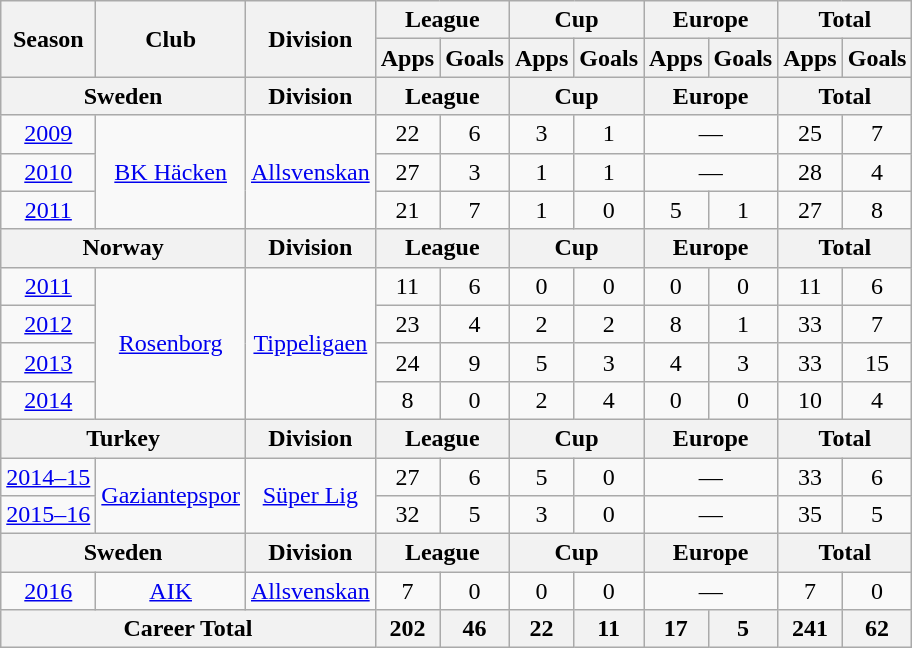<table class="wikitable" style="text-align: center;">
<tr>
<th rowspan="2">Season</th>
<th rowspan="2">Club</th>
<th rowspan="2">Division</th>
<th colspan="2">League</th>
<th colspan="2">Cup</th>
<th colspan="2">Europe</th>
<th colspan="2">Total</th>
</tr>
<tr>
<th>Apps</th>
<th>Goals</th>
<th>Apps</th>
<th>Goals</th>
<th>Apps</th>
<th>Goals</th>
<th>Apps</th>
<th>Goals</th>
</tr>
<tr>
<th colspan="2">Sweden</th>
<th>Division</th>
<th colspan="2">League</th>
<th colspan="2">Cup</th>
<th colspan="2">Europe</th>
<th colspan="2">Total</th>
</tr>
<tr>
<td><a href='#'>2009</a></td>
<td rowspan="3"><a href='#'>BK Häcken</a></td>
<td rowspan="3"><a href='#'>Allsvenskan</a></td>
<td>22</td>
<td>6</td>
<td>3</td>
<td>1</td>
<td colspan="2">—</td>
<td>25</td>
<td>7</td>
</tr>
<tr>
<td><a href='#'>2010</a></td>
<td>27</td>
<td>3</td>
<td>1</td>
<td>1</td>
<td colspan="2">—</td>
<td>28</td>
<td>4</td>
</tr>
<tr>
<td><a href='#'>2011</a></td>
<td>21</td>
<td>7</td>
<td>1</td>
<td>0</td>
<td>5</td>
<td>1</td>
<td>27</td>
<td>8</td>
</tr>
<tr>
<th colspan="2">Norway</th>
<th>Division</th>
<th colspan="2">League</th>
<th colspan="2">Cup</th>
<th colspan="2">Europe</th>
<th colspan="2">Total</th>
</tr>
<tr>
<td><a href='#'>2011</a></td>
<td rowspan="4"><a href='#'>Rosenborg</a></td>
<td rowspan="4"><a href='#'>Tippeligaen</a></td>
<td>11</td>
<td>6</td>
<td>0</td>
<td>0</td>
<td>0</td>
<td>0</td>
<td>11</td>
<td>6</td>
</tr>
<tr>
<td><a href='#'>2012</a></td>
<td>23</td>
<td>4</td>
<td>2</td>
<td>2</td>
<td>8</td>
<td>1</td>
<td>33</td>
<td>7</td>
</tr>
<tr>
<td><a href='#'>2013</a></td>
<td>24</td>
<td>9</td>
<td>5</td>
<td>3</td>
<td>4</td>
<td>3</td>
<td>33</td>
<td>15</td>
</tr>
<tr>
<td><a href='#'>2014</a></td>
<td>8</td>
<td>0</td>
<td>2</td>
<td>4</td>
<td>0</td>
<td>0</td>
<td>10</td>
<td>4</td>
</tr>
<tr>
<th colspan="2">Turkey</th>
<th>Division</th>
<th colspan="2">League</th>
<th colspan="2">Cup</th>
<th colspan="2">Europe</th>
<th colspan="2">Total</th>
</tr>
<tr>
<td><a href='#'>2014–15</a></td>
<td rowspan="2"><a href='#'>Gaziantepspor</a></td>
<td rowspan="2"><a href='#'>Süper Lig</a></td>
<td>27</td>
<td>6</td>
<td>5</td>
<td>0</td>
<td colspan="2">—</td>
<td>33</td>
<td>6</td>
</tr>
<tr>
<td><a href='#'>2015–16</a></td>
<td>32</td>
<td>5</td>
<td>3</td>
<td>0</td>
<td colspan="2">—</td>
<td>35</td>
<td>5</td>
</tr>
<tr>
<th colspan="2">Sweden</th>
<th>Division</th>
<th colspan="2">League</th>
<th colspan="2">Cup</th>
<th colspan="2">Europe</th>
<th colspan="2">Total</th>
</tr>
<tr>
<td><a href='#'>2016</a></td>
<td><a href='#'>AIK</a></td>
<td><a href='#'>Allsvenskan</a></td>
<td>7</td>
<td>0</td>
<td>0</td>
<td>0</td>
<td colspan="2">—</td>
<td>7</td>
<td>0</td>
</tr>
<tr>
<th colspan="3">Career Total</th>
<th>202</th>
<th>46</th>
<th>22</th>
<th>11</th>
<th>17</th>
<th>5</th>
<th>241</th>
<th>62</th>
</tr>
</table>
